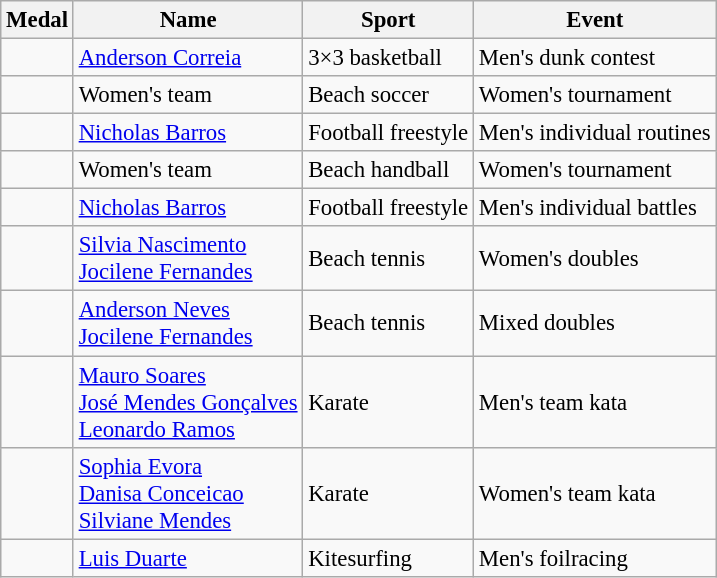<table class="wikitable sortable" style="font-size: 95%;">
<tr>
<th>Medal</th>
<th>Name</th>
<th>Sport</th>
<th>Event</th>
</tr>
<tr>
<td></td>
<td><a href='#'>Anderson Correia</a></td>
<td>3×3 basketball</td>
<td>Men's dunk contest</td>
</tr>
<tr>
<td></td>
<td>Women's team</td>
<td>Beach soccer</td>
<td>Women's tournament</td>
</tr>
<tr>
<td></td>
<td><a href='#'>Nicholas Barros</a></td>
<td>Football freestyle</td>
<td>Men's individual routines</td>
</tr>
<tr>
<td></td>
<td>Women's team</td>
<td>Beach handball</td>
<td>Women's tournament</td>
</tr>
<tr>
<td></td>
<td><a href='#'>Nicholas Barros</a></td>
<td>Football freestyle</td>
<td>Men's individual battles</td>
</tr>
<tr>
<td></td>
<td><a href='#'>Silvia Nascimento</a><br><a href='#'>Jocilene Fernandes</a></td>
<td>Beach tennis</td>
<td>Women's doubles</td>
</tr>
<tr>
<td></td>
<td><a href='#'>Anderson Neves</a><br><a href='#'>Jocilene Fernandes</a></td>
<td>Beach tennis</td>
<td>Mixed doubles</td>
</tr>
<tr>
<td></td>
<td><a href='#'>Mauro Soares</a><br><a href='#'>José Mendes Gonçalves</a><br><a href='#'>Leonardo Ramos</a></td>
<td>Karate</td>
<td>Men's team kata</td>
</tr>
<tr>
<td></td>
<td><a href='#'>Sophia Evora</a><br><a href='#'>Danisa Conceicao</a><br><a href='#'>Silviane Mendes</a></td>
<td>Karate</td>
<td>Women's team kata</td>
</tr>
<tr>
<td></td>
<td><a href='#'>Luis Duarte</a></td>
<td>Kitesurfing</td>
<td>Men's foilracing</td>
</tr>
</table>
